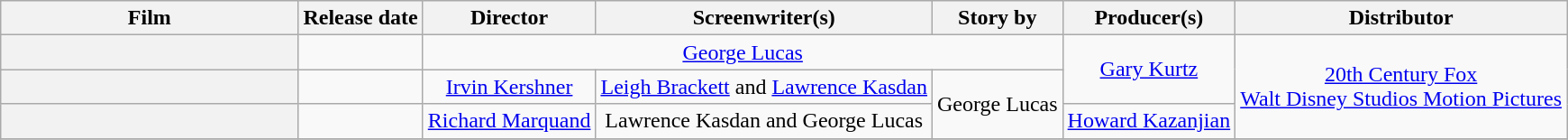<table class="wikitable plainrowheaders" style="text-align:center">
<tr>
<th width=19%>Film</th>
<th>Release date</th>
<th>Director</th>
<th>Screenwriter(s)</th>
<th>Story by</th>
<th>Producer(s)</th>
<th>Distributor</th>
</tr>
<tr>
<th></th>
<td style="text-align:left"></td>
<td colspan="3"><a href='#'>George Lucas</a></td>
<td rowspan="2"><a href='#'>Gary Kurtz</a></td>
<td rowspan="3"><a href='#'>20th Century Fox</a> <br><a href='#'>Walt Disney Studios Motion Pictures</a></td>
</tr>
<tr>
<th></th>
<td style="text-align:left"></td>
<td colspan="1"><a href='#'>Irvin Kershner</a></td>
<td colspan="1"><a href='#'>Leigh Brackett</a> and <a href='#'>Lawrence Kasdan</a></td>
<td rowspan="2">George Lucas</td>
</tr>
<tr>
<th></th>
<td style="text-align:left"></td>
<td colspan="1"><a href='#'>Richard Marquand</a></td>
<td colspan="1">Lawrence Kasdan and George Lucas</td>
<td colspan="1"><a href='#'>Howard Kazanjian</a></td>
</tr>
<tr>
</tr>
</table>
